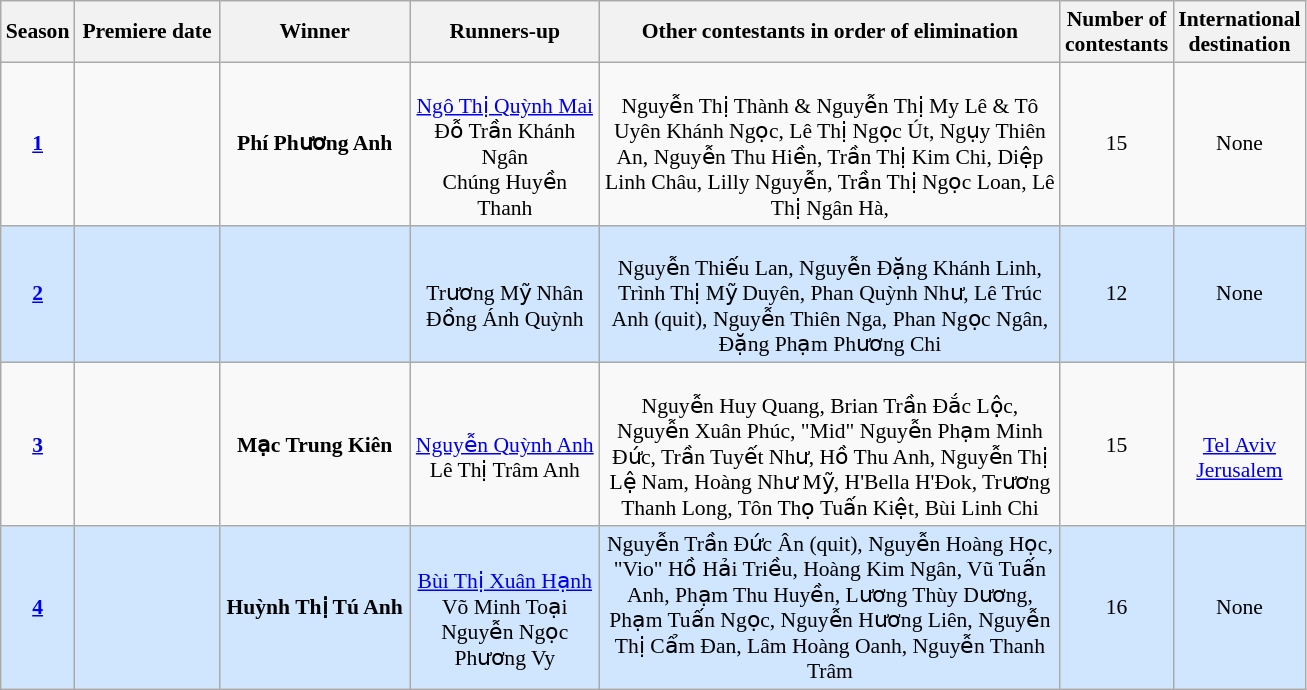<table class="wikitable" style="font-size:90%; text-align: center;">
<tr>
<th width="30">Season</th>
<th width="90">Premiere date</th>
<th style="width:120px;">Winner</th>
<th style="width:120px;">Runners-up</th>
<th style="width:300px;">Other contestants in order of elimination</th>
<th width="30">Number of contestants</th>
<th width="30">International destination</th>
</tr>
<tr>
<td><strong><a href='#'>1</a></strong></td>
<td></td>
<td><strong>Phí Phương Anh</strong></td>
<td><br><a href='#'>Ngô Thị Quỳnh Mai</a><br>Đỗ Trần Khánh Ngân <br>Chúng Huyền Thanh</td>
<td><br>Nguyễn Thị Thành &
Nguyễn Thị My Lê &
Tô Uyên Khánh Ngọc, 
Lê Thị Ngọc Út, 
Ngụy Thiên An, 
Nguyễn Thu Hiền, 
Trần Thị Kim Chi, 
Diệp Linh Châu, 
Lilly Nguyễn, 
Trần Thị Ngọc Loan, 
 Lê Thị Ngân Hà,</td>
<td>15</td>
<td>None</td>
</tr>
<tr style="background: #D0E6FF;">
<td><strong><a href='#'>2</a></strong></td>
<td></td>
<td></td>
<td><br>Trương Mỹ Nhân<br>
Đồng Ánh Quỳnh<br>
</td>
<td><br>Nguyễn Thiếu Lan, 
Nguyễn Đặng Khánh Linh,
Trình Thị Mỹ Duyên, 
Phan Quỳnh Như, 
Lê Trúc Anh (quit),
Nguyễn Thiên Nga, 
Phan Ngọc Ngân, 
Đặng Phạm Phương Chi</td>
<td>12</td>
<td>None</td>
</tr>
<tr>
<td><strong><a href='#'>3</a></strong></td>
<td></td>
<td><strong>Mạc Trung Kiên</strong></td>
<td><br><a href='#'>Nguyễn Quỳnh Anh</a><br>
Lê Thị Trâm Anh</td>
<td><br>Nguyễn Huy Quang, 
Brian Trần Đắc Lộc, 
Nguyễn Xuân Phúc, 
"Mid" Nguyễn Phạm Minh Đức, 
Trần Tuyết Như, 
Hồ Thu Anh,
Nguyễn Thị Lệ Nam, 
Hoàng Như Mỹ, 
H'Bella H'Đok, 
Trương Thanh Long, 
Tôn Thọ Tuấn Kiệt, 
Bùi Linh Chi</td>
<td>15</td>
<td><br><a href='#'>Tel Aviv</a><br><a href='#'>Jerusalem</a></td>
</tr>
<tr style="background: #D0E6FF;">
<td><strong><a href='#'>4</a></strong></td>
<td></td>
<td><strong>Huỳnh Thị Tú Anh</strong></td>
<td><br><a href='#'>Bùi Thị Xuân Hạnh</a><br>
Võ Minh Toại<br>
Nguyễn Ngọc Phương Vy</td>
<td>Nguyễn Trần Đức Ân (quit), Nguyễn Hoàng Học, "Vio" Hồ Hải Triều, Hoàng Kim Ngân, Vũ Tuấn Anh, Phạm Thu Huyền, Lương Thùy Dương, Phạm Tuấn Ngọc, Nguyễn Hương Liên, Nguyễn Thị Cẩm Đan, Lâm Hoàng Oanh, Nguyễn Thanh Trâm</td>
<td>16</td>
<td>None</td>
</tr>
</table>
